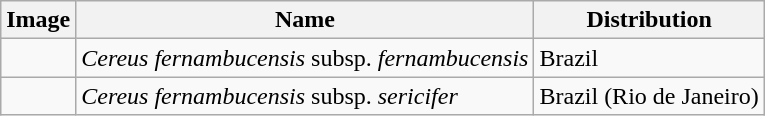<table class="wikitable">
<tr>
<th>Image</th>
<th>Name</th>
<th>Distribution</th>
</tr>
<tr>
<td></td>
<td><em>Cereus fernambucensis</em> subsp. <em>fernambucensis</em></td>
<td>Brazil</td>
</tr>
<tr>
<td></td>
<td><em>Cereus fernambucensis</em> subsp. <em>sericifer</em> </td>
<td>Brazil (Rio de Janeiro)</td>
</tr>
</table>
